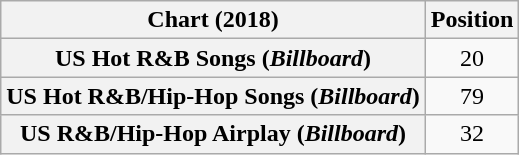<table class="wikitable plainrowheaders sortable">
<tr>
<th>Chart (2018)</th>
<th>Position</th>
</tr>
<tr>
<th scope="row">US Hot R&B Songs (<em>Billboard</em>)</th>
<td style="text-align:center;">20</td>
</tr>
<tr>
<th scope="row">US Hot R&B/Hip-Hop Songs (<em>Billboard</em>)</th>
<td style="text-align:center;">79</td>
</tr>
<tr>
<th scope="row">US R&B/Hip-Hop Airplay (<em>Billboard</em>)</th>
<td style="text-align:center;">32</td>
</tr>
</table>
